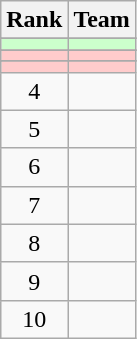<table class="wikitable" border="1">
<tr>
<th>Rank</th>
<th>Team</th>
</tr>
<tr>
</tr>
<tr bgcolor=#ccffcc>
<td align=center></td>
<td></td>
</tr>
<tr>
</tr>
<tr bgcolor=#ffcccc>
<td align=center></td>
<td></td>
</tr>
<tr>
</tr>
<tr bgcolor=#ffcccc>
<td align=center></td>
<td></td>
</tr>
<tr>
<td align=center>4</td>
<td></td>
</tr>
<tr>
<td align=center>5</td>
<td></td>
</tr>
<tr>
<td align=center>6</td>
<td></td>
</tr>
<tr>
<td align=center>7</td>
<td></td>
</tr>
<tr>
<td align=center>8</td>
<td></td>
</tr>
<tr>
<td align=center>9</td>
<td></td>
</tr>
<tr>
<td align=center>10</td>
<td></td>
</tr>
</table>
